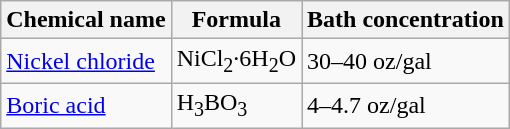<table class="wikitable">
<tr>
<th>Chemical name</th>
<th>Formula</th>
<th>Bath concentration</th>
</tr>
<tr>
<td><a href='#'>Nickel chloride</a></td>
<td>NiCl<sub>2</sub>·6H<sub>2</sub>O</td>
<td>30–40 oz/gal</td>
</tr>
<tr>
<td><a href='#'>Boric acid</a></td>
<td>H<sub>3</sub>BO<sub>3</sub></td>
<td>4–4.7 oz/gal</td>
</tr>
</table>
